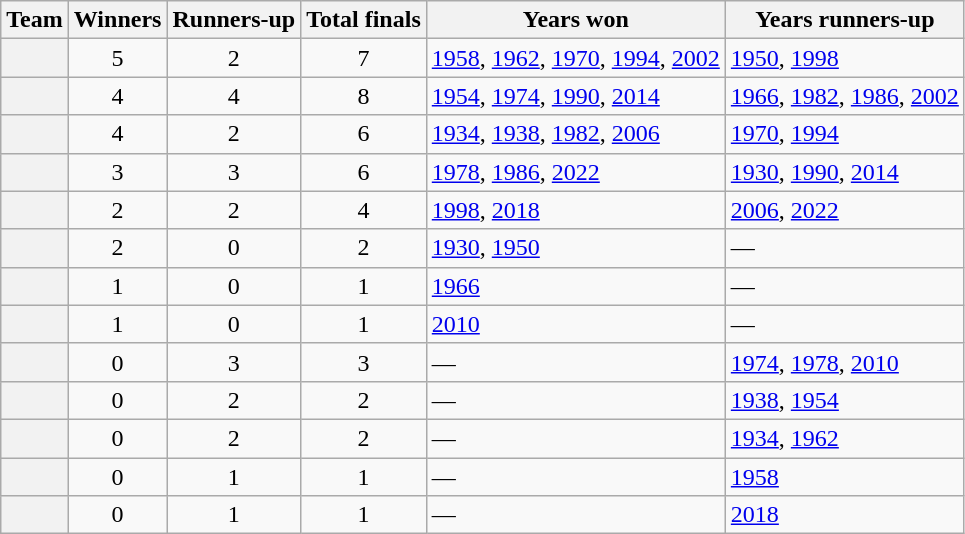<table class="wikitable plainrowheaders sortable" style="text-align:center">
<tr>
<th scope="col">Team</th>
<th scope="col">Winners</th>
<th scope="col">Runners-up</th>
<th scope="col">Total finals</th>
<th scope="col" class="unsortable">Years won</th>
<th scope="col" class="unsortable">Years runners-up</th>
</tr>
<tr>
<th scope="row" align=left></th>
<td>5</td>
<td>2</td>
<td>7</td>
<td align=left><a href='#'>1958</a>, <a href='#'>1962</a>, <a href='#'>1970</a>, <a href='#'>1994</a>, <a href='#'>2002</a></td>
<td align=left><a href='#'>1950</a>, <a href='#'>1998</a></td>
</tr>
<tr>
<th scope="row" align=left></th>
<td>4</td>
<td>4</td>
<td>8</td>
<td align=left><a href='#'>1954</a>, <a href='#'>1974</a>, <a href='#'>1990</a>, <a href='#'>2014</a></td>
<td align=left><a href='#'>1966</a>, <a href='#'>1982</a>, <a href='#'>1986</a>, <a href='#'>2002</a></td>
</tr>
<tr>
<th scope="row" align=left></th>
<td>4</td>
<td>2</td>
<td>6</td>
<td align=left><a href='#'>1934</a>, <a href='#'>1938</a>, <a href='#'>1982</a>, <a href='#'>2006</a></td>
<td align=left><a href='#'>1970</a>, <a href='#'>1994</a></td>
</tr>
<tr>
<th scope="row" align=left></th>
<td>3</td>
<td>3</td>
<td>6</td>
<td align=left><a href='#'>1978</a>, <a href='#'>1986</a>, <a href='#'>2022</a></td>
<td align=left><a href='#'>1930</a>, <a href='#'>1990</a>, <a href='#'>2014</a></td>
</tr>
<tr>
<th scope="row" align=left></th>
<td>2</td>
<td>2</td>
<td>4</td>
<td align=left><a href='#'>1998</a>, <a href='#'>2018</a></td>
<td align=left><a href='#'>2006</a>, <a href='#'>2022</a></td>
</tr>
<tr>
<th scope="row" align=left></th>
<td>2</td>
<td>0</td>
<td>2</td>
<td align=left><a href='#'>1930</a>, <a href='#'>1950</a></td>
<td align=left>—</td>
</tr>
<tr>
<th scope="row" align=left></th>
<td>1</td>
<td>0</td>
<td>1</td>
<td align=left><a href='#'>1966</a></td>
<td align=left>—</td>
</tr>
<tr>
<th scope="row" align=left></th>
<td>1</td>
<td>0</td>
<td>1</td>
<td align=left><a href='#'>2010</a></td>
<td align=left>—</td>
</tr>
<tr>
<th scope="row" align=left></th>
<td>0</td>
<td>3</td>
<td>3</td>
<td align=left>—</td>
<td align=left><a href='#'>1974</a>, <a href='#'>1978</a>, <a href='#'>2010</a></td>
</tr>
<tr>
<th scope="row" align="left"></th>
<td>0</td>
<td>2</td>
<td>2</td>
<td align="left">—</td>
<td align="left"><a href='#'>1938</a>, <a href='#'>1954</a></td>
</tr>
<tr>
<th scope="row" align=left></th>
<td>0</td>
<td>2</td>
<td>2</td>
<td align=left>—</td>
<td align=left><a href='#'>1934</a>, <a href='#'>1962</a></td>
</tr>
<tr>
<th scope="row" align=left></th>
<td>0</td>
<td>1</td>
<td>1</td>
<td align=left>—</td>
<td align=left><a href='#'>1958</a></td>
</tr>
<tr>
<th scope="row" align=left></th>
<td>0</td>
<td>1</td>
<td>1</td>
<td align=left>—</td>
<td align=left><a href='#'>2018</a></td>
</tr>
</table>
